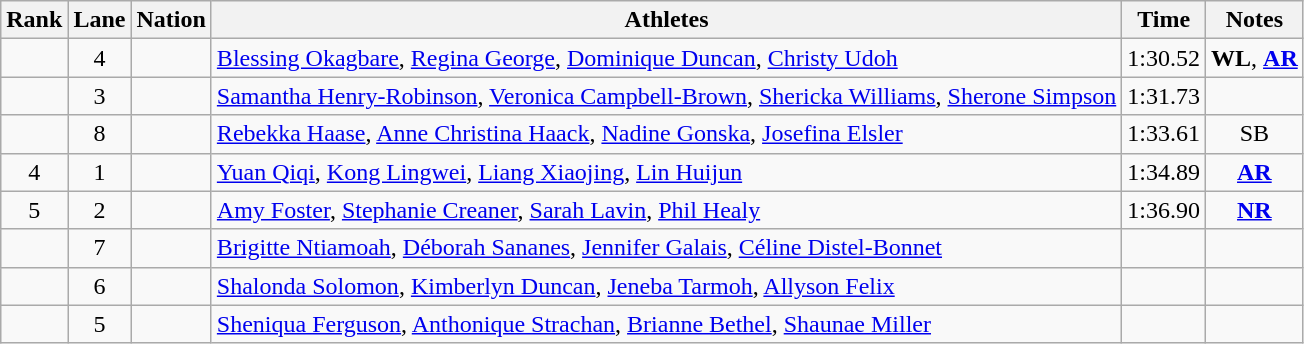<table class="wikitable sortable" style="text-align:center">
<tr>
<th>Rank</th>
<th>Lane</th>
<th>Nation</th>
<th>Athletes</th>
<th>Time</th>
<th>Notes</th>
</tr>
<tr>
<td></td>
<td>4</td>
<td align=left></td>
<td align=left><a href='#'>Blessing Okagbare</a>, <a href='#'>Regina George</a>, <a href='#'>Dominique Duncan</a>, <a href='#'>Christy Udoh</a></td>
<td>1:30.52</td>
<td><strong>WL</strong>, <strong><a href='#'>AR</a></strong></td>
</tr>
<tr>
<td></td>
<td>3</td>
<td align=left></td>
<td align=left><a href='#'>Samantha Henry-Robinson</a>, <a href='#'>Veronica Campbell-Brown</a>, <a href='#'>Shericka Williams</a>, <a href='#'>Sherone Simpson</a></td>
<td>1:31.73</td>
<td></td>
</tr>
<tr>
<td></td>
<td>8</td>
<td align=left></td>
<td align=left><a href='#'>Rebekka Haase</a>, <a href='#'>Anne Christina Haack</a>, <a href='#'>Nadine Gonska</a>, <a href='#'>Josefina Elsler</a></td>
<td>1:33.61</td>
<td>SB</td>
</tr>
<tr>
<td>4</td>
<td>1</td>
<td align=left></td>
<td align=left><a href='#'>Yuan Qiqi</a>, <a href='#'>Kong Lingwei</a>, <a href='#'>Liang Xiaojing</a>, <a href='#'>Lin Huijun</a></td>
<td>1:34.89</td>
<td><strong><a href='#'>AR</a></strong></td>
</tr>
<tr>
<td>5</td>
<td>2</td>
<td align=left></td>
<td align=left><a href='#'>Amy Foster</a>, <a href='#'>Stephanie Creaner</a>, <a href='#'>Sarah Lavin</a>, <a href='#'>Phil Healy</a></td>
<td>1:36.90</td>
<td><strong><a href='#'>NR</a></strong></td>
</tr>
<tr>
<td></td>
<td>7</td>
<td align=left></td>
<td align=left><a href='#'>Brigitte Ntiamoah</a>, <a href='#'>Déborah Sananes</a>, <a href='#'>Jennifer Galais</a>, <a href='#'>Céline Distel-Bonnet</a></td>
<td></td>
<td></td>
</tr>
<tr>
<td></td>
<td>6</td>
<td align=left></td>
<td align=left><a href='#'>Shalonda Solomon</a>, <a href='#'>Kimberlyn Duncan</a>, <a href='#'>Jeneba Tarmoh</a>, <a href='#'>Allyson Felix</a></td>
<td></td>
<td></td>
</tr>
<tr>
<td></td>
<td>5</td>
<td align=left></td>
<td align=left><a href='#'>Sheniqua Ferguson</a>, <a href='#'>Anthonique Strachan</a>, <a href='#'>Brianne Bethel</a>, <a href='#'>Shaunae Miller</a></td>
<td></td>
<td></td>
</tr>
</table>
